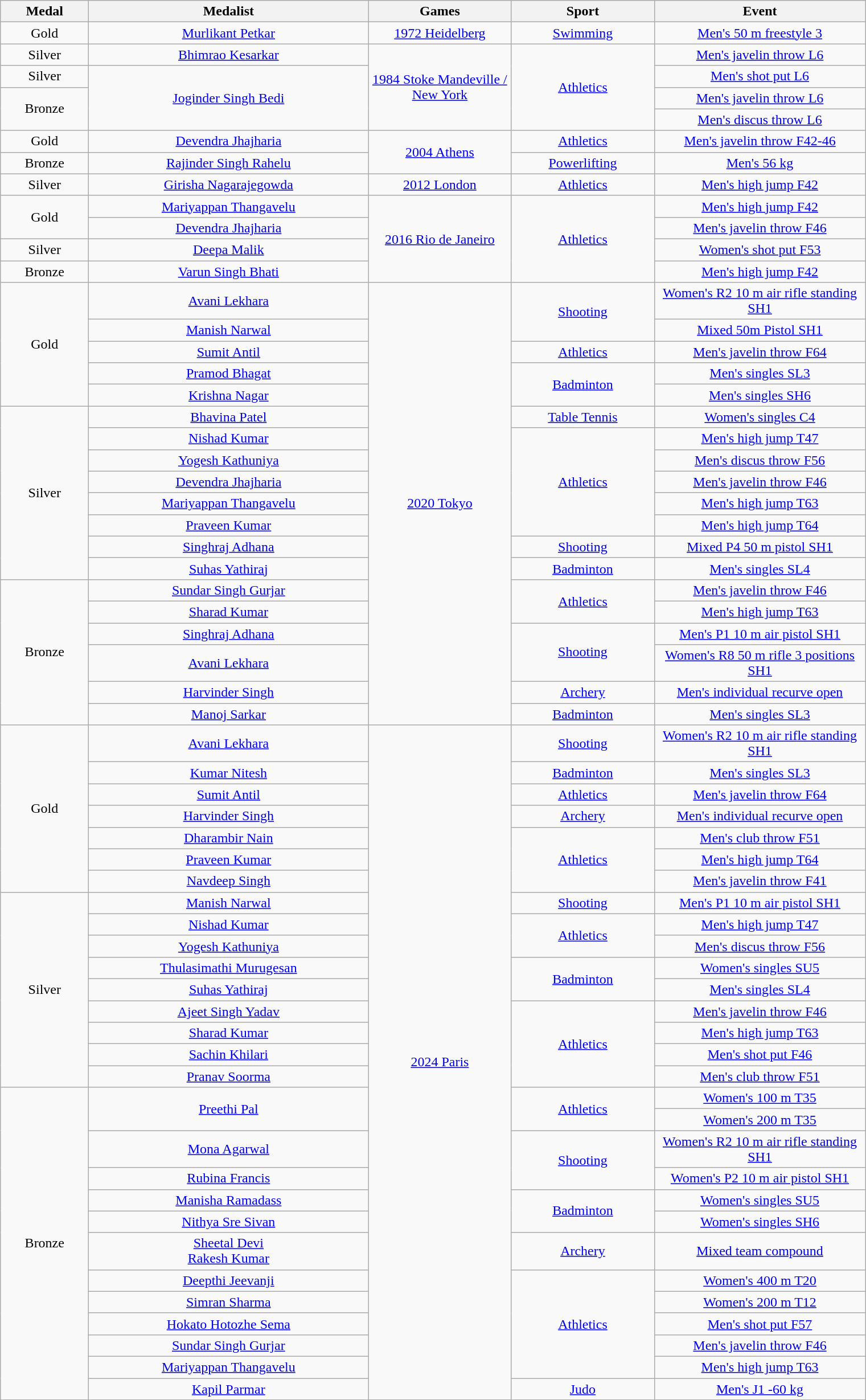<table class="wikitable" style="text-align:center;">
<tr>
<th style="width:6em">Medal</th>
<th style="width:20em">Medalist</th>
<th style="width:10em">Games</th>
<th style="width:10em">Sport</th>
<th style="width:15em">Event</th>
</tr>
<tr>
<td> Gold</td>
<td><a href='#'>Murlikant Petkar</a></td>
<td> <a href='#'>1972 Heidelberg</a></td>
<td> <a href='#'>Swimming</a></td>
<td><a href='#'>Men's 50 m freestyle 3</a></td>
</tr>
<tr>
<td> Silver</td>
<td><a href='#'>Bhimrao Kesarkar</a></td>
<td rowspan=4>  <a href='#'>1984 Stoke Mandeville / New York</a></td>
<td rowspan=4> <a href='#'>Athletics</a></td>
<td><a href='#'>Men's javelin throw L6</a></td>
</tr>
<tr>
<td> Silver</td>
<td rowspan=3><a href='#'>Joginder Singh Bedi</a></td>
<td><a href='#'>Men's shot put L6</a></td>
</tr>
<tr>
<td rowspan=2> Bronze</td>
<td><a href='#'>Men's javelin throw L6</a></td>
</tr>
<tr>
<td><a href='#'>Men's discus throw L6</a></td>
</tr>
<tr>
<td> Gold</td>
<td><a href='#'>Devendra Jhajharia</a></td>
<td rowspan=2> <a href='#'>2004 Athens</a></td>
<td> <a href='#'>Athletics</a></td>
<td><a href='#'>Men's javelin throw F42-46</a></td>
</tr>
<tr>
<td> Bronze</td>
<td><a href='#'>Rajinder Singh Rahelu</a></td>
<td> <a href='#'>Powerlifting</a></td>
<td><a href='#'>Men's 56 kg</a></td>
</tr>
<tr>
<td> Silver</td>
<td><a href='#'>Girisha Nagarajegowda</a></td>
<td> <a href='#'>2012 London</a></td>
<td> <a href='#'>Athletics</a></td>
<td><a href='#'>Men's high jump F42</a></td>
</tr>
<tr>
<td rowspan=2> Gold</td>
<td><a href='#'>Mariyappan Thangavelu</a></td>
<td rowspan=4> <a href='#'>2016 Rio de Janeiro</a></td>
<td rowspan=4> <a href='#'>Athletics</a></td>
<td><a href='#'>Men's high jump F42</a></td>
</tr>
<tr>
<td><a href='#'>Devendra Jhajharia</a></td>
<td><a href='#'>Men's javelin throw F46</a></td>
</tr>
<tr>
<td> Silver</td>
<td><a href='#'>Deepa Malik</a></td>
<td><a href='#'>Women's shot put F53</a></td>
</tr>
<tr>
<td> Bronze</td>
<td><a href='#'>Varun Singh Bhati</a></td>
<td><a href='#'>Men's high jump F42</a></td>
</tr>
<tr>
<td rowspan=5> Gold</td>
<td><a href='#'>Avani Lekhara</a></td>
<td rowspan=19> <a href='#'>2020 Tokyo</a></td>
<td rowspan=2> <a href='#'>Shooting</a></td>
<td><a href='#'>Women's R2 10 m air rifle standing SH1</a></td>
</tr>
<tr>
<td><a href='#'>Manish Narwal</a></td>
<td><a href='#'>Mixed 50m Pistol SH1</a></td>
</tr>
<tr>
<td><a href='#'>Sumit Antil</a></td>
<td> <a href='#'>Athletics</a></td>
<td><a href='#'>Men's javelin throw F64</a></td>
</tr>
<tr>
<td><a href='#'>Pramod Bhagat</a></td>
<td rowspan=2> <a href='#'>Badminton</a></td>
<td><a href='#'>Men's singles SL3</a></td>
</tr>
<tr>
<td><a href='#'>Krishna Nagar</a></td>
<td><a href='#'>Men's singles SH6</a></td>
</tr>
<tr>
<td rowspan=8> Silver</td>
<td><a href='#'>Bhavina Patel</a></td>
<td> <a href='#'>Table Tennis</a></td>
<td><a href='#'>Women's singles C4</a></td>
</tr>
<tr>
<td><a href='#'>Nishad Kumar</a></td>
<td rowspan=5> <a href='#'>Athletics</a></td>
<td><a href='#'>Men's high jump T47</a></td>
</tr>
<tr>
<td><a href='#'>Yogesh Kathuniya</a></td>
<td><a href='#'>Men's discus throw F56</a></td>
</tr>
<tr>
<td><a href='#'>Devendra Jhajharia</a></td>
<td><a href='#'>Men's javelin throw F46</a></td>
</tr>
<tr>
<td><a href='#'>Mariyappan Thangavelu</a></td>
<td><a href='#'>Men's high jump T63</a></td>
</tr>
<tr>
<td><a href='#'>Praveen Kumar</a></td>
<td><a href='#'>Men's high jump T64</a></td>
</tr>
<tr>
<td><a href='#'>Singhraj Adhana</a></td>
<td> <a href='#'>Shooting</a></td>
<td><a href='#'>Mixed P4 50 m pistol SH1</a></td>
</tr>
<tr>
<td><a href='#'>Suhas Yathiraj</a></td>
<td> <a href='#'>Badminton</a></td>
<td><a href='#'>Men's singles SL4</a></td>
</tr>
<tr>
<td rowspan=6> Bronze</td>
<td><a href='#'>Sundar Singh Gurjar</a></td>
<td rowspan=2> <a href='#'>Athletics</a></td>
<td><a href='#'>Men's javelin throw F46</a></td>
</tr>
<tr>
<td><a href='#'>Sharad Kumar</a></td>
<td><a href='#'>Men's high jump T63</a></td>
</tr>
<tr>
<td><a href='#'>Singhraj Adhana</a></td>
<td rowspan=2> <a href='#'>Shooting</a></td>
<td><a href='#'>Men's P1 10 m air pistol SH1</a></td>
</tr>
<tr>
<td><a href='#'>Avani Lekhara</a></td>
<td><a href='#'>Women's R8 50 m rifle 3 positions SH1</a></td>
</tr>
<tr>
<td><a href='#'>Harvinder Singh</a></td>
<td> <a href='#'>Archery</a></td>
<td><a href='#'>Men's individual recurve open</a></td>
</tr>
<tr>
<td><a href='#'>Manoj Sarkar</a></td>
<td> <a href='#'>Badminton</a></td>
<td><a href='#'>Men's singles SL3</a></td>
</tr>
<tr>
<td rowspan="7"> Gold</td>
<td><a href='#'>Avani Lekhara</a></td>
<td rowspan="29"> <a href='#'>2024 Paris</a></td>
<td> <a href='#'>Shooting</a></td>
<td><a href='#'>Women's R2 10 m air rifle standing SH1</a></td>
</tr>
<tr>
<td><a href='#'>Kumar Nitesh</a></td>
<td> <a href='#'>Badminton</a></td>
<td><a href='#'>Men's singles SL3</a></td>
</tr>
<tr>
<td><a href='#'>Sumit Antil</a></td>
<td> <a href='#'>Athletics</a></td>
<td><a href='#'>Men's javelin throw F64</a></td>
</tr>
<tr>
<td><a href='#'>Harvinder Singh</a></td>
<td> <a href='#'>Archery</a></td>
<td><a href='#'>Men's individual recurve open</a></td>
</tr>
<tr>
<td><a href='#'>Dharambir Nain</a></td>
<td rowspan="3"> <a href='#'>Athletics</a></td>
<td><a href='#'>Men's club throw F51</a></td>
</tr>
<tr>
<td><a href='#'>Praveen Kumar</a></td>
<td><a href='#'>Men's high jump T64</a></td>
</tr>
<tr>
<td><a href='#'>Navdeep Singh</a></td>
<td><a href='#'>Men's javelin throw F41</a></td>
</tr>
<tr>
<td rowspan="9"> Silver</td>
<td><a href='#'>Manish Narwal</a></td>
<td> <a href='#'>Shooting</a></td>
<td><a href='#'>Men's P1 10 m air pistol SH1</a></td>
</tr>
<tr>
<td><a href='#'>Nishad Kumar</a></td>
<td rowspan=2> <a href='#'>Athletics</a></td>
<td><a href='#'>Men's high jump T47</a></td>
</tr>
<tr>
<td><a href='#'>Yogesh Kathuniya</a></td>
<td><a href='#'>Men's discus throw F56</a></td>
</tr>
<tr>
<td><a href='#'>Thulasimathi Murugesan</a></td>
<td rowspan=2> <a href='#'>Badminton</a></td>
<td><a href='#'>Women's singles SU5</a></td>
</tr>
<tr>
<td><a href='#'>Suhas Yathiraj</a></td>
<td><a href='#'>Men's singles SL4</a></td>
</tr>
<tr>
<td><a href='#'>Ajeet Singh Yadav</a></td>
<td rowspan="4"> <a href='#'>Athletics</a></td>
<td><a href='#'>Men's javelin throw F46</a></td>
</tr>
<tr>
<td><a href='#'>Sharad Kumar</a></td>
<td><a href='#'>Men's high jump T63</a></td>
</tr>
<tr>
<td><a href='#'>Sachin Khilari</a></td>
<td><a href='#'>Men's shot put F46</a></td>
</tr>
<tr>
<td><a href='#'>Pranav Soorma</a></td>
<td><a href='#'>Men's club throw F51</a></td>
</tr>
<tr>
<td rowspan=13> Bronze</td>
<td rowspan=2><a href='#'>Preethi Pal</a></td>
<td rowspan=2> <a href='#'>Athletics</a></td>
<td><a href='#'>Women's 100 m T35</a></td>
</tr>
<tr>
<td><a href='#'>Women's 200 m T35</a></td>
</tr>
<tr>
<td><a href='#'>Mona Agarwal</a></td>
<td rowspan="2"> <a href='#'>Shooting</a></td>
<td><a href='#'>Women's R2 10 m air rifle standing SH1</a></td>
</tr>
<tr>
<td><a href='#'>Rubina Francis</a></td>
<td><a href='#'>Women's P2 10 m air pistol SH1</a></td>
</tr>
<tr>
<td><a href='#'>Manisha Ramadass</a></td>
<td rowspan=2> <a href='#'>Badminton</a></td>
<td><a href='#'>Women's singles SU5</a></td>
</tr>
<tr>
<td><a href='#'>Nithya Sre Sivan</a></td>
<td><a href='#'>Women's singles SH6</a></td>
</tr>
<tr>
<td><a href='#'>Sheetal Devi</a> <br> <a href='#'>Rakesh Kumar</a></td>
<td> <a href='#'>Archery</a></td>
<td><a href='#'>Mixed team compound</a></td>
</tr>
<tr>
<td><a href='#'>Deepthi Jeevanji</a></td>
<td rowspan=5> <a href='#'>Athletics</a></td>
<td><a href='#'>Women's 400 m T20</a></td>
</tr>
<tr>
<td><a href='#'>Simran Sharma</a></td>
<td><a href='#'>Women's 200 m T12</a></td>
</tr>
<tr>
<td><a href='#'>Hokato Hotozhe Sema</a></td>
<td><a href='#'>Men's shot put F57</a></td>
</tr>
<tr>
<td><a href='#'>Sundar Singh Gurjar</a></td>
<td><a href='#'>Men's javelin throw F46</a></td>
</tr>
<tr>
<td><a href='#'>Mariyappan Thangavelu</a></td>
<td><a href='#'>Men's high jump T63</a></td>
</tr>
<tr>
<td><a href='#'>Kapil Parmar</a></td>
<td> <a href='#'>Judo</a></td>
<td><a href='#'>Men's J1 -60 kg</a></td>
</tr>
<tr>
</tr>
</table>
